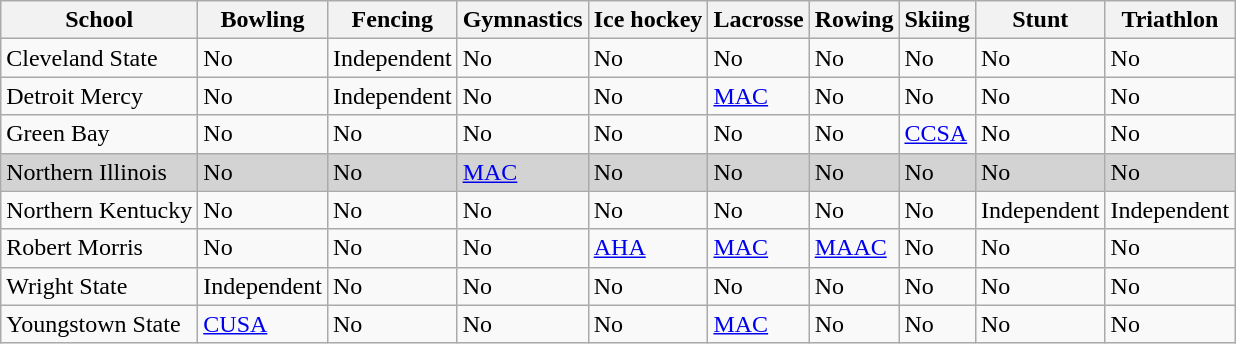<table class="wikitable">
<tr>
<th>School</th>
<th>Bowling</th>
<th>Fencing</th>
<th>Gymnastics</th>
<th>Ice hockey</th>
<th>Lacrosse</th>
<th>Rowing</th>
<th>Skiing</th>
<th>Stunt</th>
<th>Triathlon</th>
</tr>
<tr>
<td>Cleveland State</td>
<td>No</td>
<td>Independent</td>
<td>No</td>
<td>No</td>
<td>No</td>
<td>No</td>
<td>No</td>
<td>No</td>
<td>No</td>
</tr>
<tr>
<td>Detroit Mercy</td>
<td>No</td>
<td>Independent</td>
<td>No</td>
<td>No</td>
<td><a href='#'>MAC</a></td>
<td>No</td>
<td>No</td>
<td>No</td>
<td>No</td>
</tr>
<tr>
<td>Green Bay</td>
<td>No</td>
<td>No</td>
<td>No</td>
<td>No</td>
<td>No</td>
<td>No</td>
<td><a href='#'>CCSA</a></td>
<td>No</td>
<td>No</td>
</tr>
<tr bgcolor=lightgray>
<td>Northern Illinois</td>
<td>No</td>
<td>No</td>
<td><a href='#'>MAC</a></td>
<td>No</td>
<td>No</td>
<td>No</td>
<td>No</td>
<td>No</td>
<td>No</td>
</tr>
<tr>
<td>Northern Kentucky</td>
<td>No</td>
<td>No</td>
<td>No</td>
<td>No</td>
<td>No</td>
<td>No</td>
<td>No</td>
<td>Independent</td>
<td>Independent</td>
</tr>
<tr>
<td>Robert Morris</td>
<td>No</td>
<td>No</td>
<td>No</td>
<td><a href='#'>AHA</a></td>
<td><a href='#'>MAC</a></td>
<td><a href='#'>MAAC</a></td>
<td>No</td>
<td>No</td>
<td>No</td>
</tr>
<tr>
<td>Wright State</td>
<td>Independent</td>
<td>No</td>
<td>No</td>
<td>No</td>
<td>No</td>
<td>No</td>
<td>No</td>
<td>No</td>
<td>No</td>
</tr>
<tr>
<td>Youngstown State</td>
<td><a href='#'>CUSA</a></td>
<td>No</td>
<td>No</td>
<td>No</td>
<td><a href='#'>MAC</a></td>
<td>No</td>
<td>No</td>
<td>No</td>
<td>No</td>
</tr>
</table>
